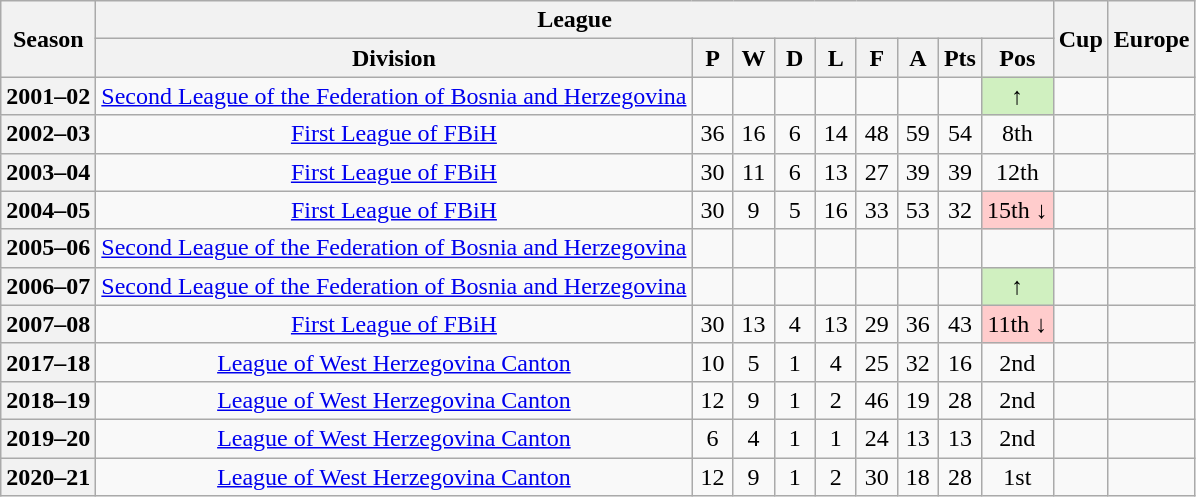<table class="wikitable" style="text-align: center">
<tr>
<th rowspan="2">Season</th>
<th colspan="9">League</th>
<th rowspan="2">Cup</th>
<th rowspan="2">Europe</th>
</tr>
<tr>
<th>Division</th>
<th width="20">P</th>
<th width="20">W</th>
<th width="20">D</th>
<th width="20">L</th>
<th width="20">F</th>
<th width="20">A</th>
<th width="20">Pts</th>
<th>Pos</th>
</tr>
<tr>
<th>2001–02</th>
<td><a href='#'>Second League of the Federation of Bosnia and Herzegovina</a></td>
<td></td>
<td></td>
<td></td>
<td></td>
<td></td>
<td></td>
<td></td>
<td bgcolor=#D0F0C0>↑</td>
<td></td>
<td></td>
</tr>
<tr>
<th>2002–03</th>
<td><a href='#'>First League of FBiH</a></td>
<td>36</td>
<td>16</td>
<td>6</td>
<td>14</td>
<td>48</td>
<td>59</td>
<td>54</td>
<td>8th</td>
<td></td>
<td></td>
</tr>
<tr>
<th>2003–04</th>
<td><a href='#'>First League of FBiH</a></td>
<td>30</td>
<td>11</td>
<td>6</td>
<td>13</td>
<td>27</td>
<td>39</td>
<td>39</td>
<td>12th</td>
<td></td>
<td></td>
</tr>
<tr>
<th>2004–05</th>
<td><a href='#'>First League of FBiH</a></td>
<td>30</td>
<td>9</td>
<td>5</td>
<td>16</td>
<td>33</td>
<td>53</td>
<td>32</td>
<td bgcolor=#FFCCCC>15th ↓</td>
<td></td>
<td></td>
</tr>
<tr>
<th>2005–06</th>
<td><a href='#'>Second League of the Federation of Bosnia and Herzegovina</a></td>
<td></td>
<td></td>
<td></td>
<td></td>
<td></td>
<td></td>
<td></td>
<td></td>
<td></td>
<td></td>
</tr>
<tr>
<th>2006–07</th>
<td><a href='#'>Second League of the Federation of Bosnia and Herzegovina</a></td>
<td></td>
<td></td>
<td></td>
<td></td>
<td></td>
<td></td>
<td></td>
<td bgcolor=#D0F0C0>↑</td>
<td></td>
<td></td>
</tr>
<tr>
<th>2007–08</th>
<td><a href='#'>First League of FBiH</a></td>
<td>30</td>
<td>13</td>
<td>4</td>
<td>13</td>
<td>29</td>
<td>36</td>
<td>43</td>
<td bgcolor=#FFCCCC>11th ↓</td>
<td></td>
<td></td>
</tr>
<tr>
<th>2017–18</th>
<td><a href='#'>League of West Herzegovina Canton</a></td>
<td>10</td>
<td>5</td>
<td>1</td>
<td>4</td>
<td>25</td>
<td>32</td>
<td>16</td>
<td>2nd</td>
<td></td>
<td></td>
</tr>
<tr>
<th>2018–19</th>
<td><a href='#'>League of West Herzegovina Canton</a></td>
<td>12</td>
<td>9</td>
<td>1</td>
<td>2</td>
<td>46</td>
<td>19</td>
<td>28</td>
<td>2nd</td>
<td></td>
<td></td>
</tr>
<tr>
<th>2019–20</th>
<td><a href='#'>League of West Herzegovina Canton</a></td>
<td>6</td>
<td>4</td>
<td>1</td>
<td>1</td>
<td>24</td>
<td>13</td>
<td>13</td>
<td>2nd</td>
<td></td>
<td></td>
</tr>
<tr>
<th>2020–21</th>
<td><a href='#'>League of West Herzegovina Canton</a></td>
<td>12</td>
<td>9</td>
<td>1</td>
<td>2</td>
<td>30</td>
<td>18</td>
<td>28</td>
<td>1st</td>
<td></td>
<td></td>
</tr>
</table>
